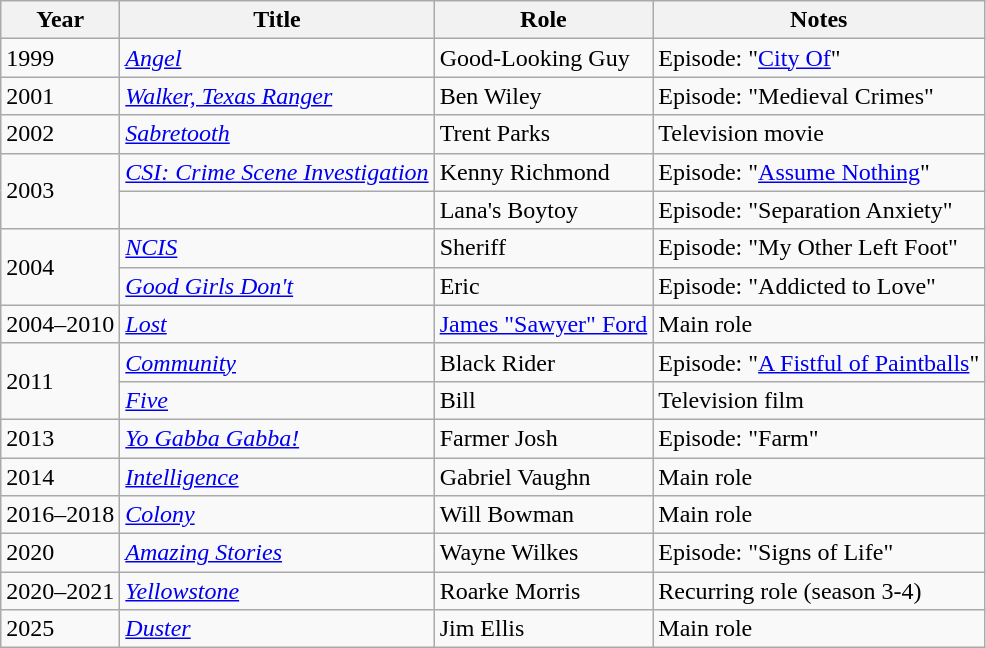<table class="wikitable sortable">
<tr>
<th>Year</th>
<th>Title</th>
<th>Role</th>
<th class="unsortable">Notes</th>
</tr>
<tr>
<td>1999</td>
<td><em><a href='#'>Angel</a></em></td>
<td>Good-Looking Guy</td>
<td>Episode: "<a href='#'>City Of</a>"</td>
</tr>
<tr>
<td>2001</td>
<td><em><a href='#'>Walker, Texas Ranger</a></em></td>
<td>Ben Wiley</td>
<td>Episode: "Medieval Crimes"</td>
</tr>
<tr>
<td>2002</td>
<td><em><a href='#'>Sabretooth</a></em></td>
<td>Trent Parks</td>
<td>Television movie</td>
</tr>
<tr>
<td rowspan="2">2003</td>
<td><em><a href='#'>CSI: Crime Scene Investigation</a></em></td>
<td>Kenny Richmond</td>
<td>Episode: "<a href='#'>Assume Nothing</a>"</td>
</tr>
<tr>
<td><em></em></td>
<td>Lana's Boytoy</td>
<td>Episode: "Separation Anxiety"</td>
</tr>
<tr>
<td rowspan="2">2004</td>
<td><em><a href='#'>NCIS</a></em></td>
<td>Sheriff</td>
<td>Episode: "My Other Left Foot"</td>
</tr>
<tr>
<td><em><a href='#'>Good Girls Don't</a></em></td>
<td>Eric</td>
<td>Episode: "Addicted to Love"</td>
</tr>
<tr>
<td>2004–2010</td>
<td><em><a href='#'>Lost</a></em></td>
<td><a href='#'>James "Sawyer" Ford</a></td>
<td>Main role</td>
</tr>
<tr>
<td rowspan="2">2011</td>
<td><em><a href='#'>Community</a></em></td>
<td>Black Rider</td>
<td>Episode: "<a href='#'>A Fistful of Paintballs</a>"</td>
</tr>
<tr>
<td><em><a href='#'>Five</a></em></td>
<td>Bill</td>
<td>Television film</td>
</tr>
<tr>
<td>2013</td>
<td><em><a href='#'>Yo Gabba Gabba!</a></em></td>
<td>Farmer Josh</td>
<td>Episode: "Farm"</td>
</tr>
<tr>
<td>2014</td>
<td><em><a href='#'>Intelligence</a></em></td>
<td>Gabriel Vaughn</td>
<td>Main role</td>
</tr>
<tr>
<td>2016–2018</td>
<td><em><a href='#'>Colony</a></em></td>
<td>Will Bowman</td>
<td>Main role</td>
</tr>
<tr>
<td>2020</td>
<td><em><a href='#'>Amazing Stories</a></em></td>
<td>Wayne Wilkes</td>
<td>Episode: "Signs of Life"</td>
</tr>
<tr>
<td>2020–2021</td>
<td><em><a href='#'>Yellowstone</a></em></td>
<td>Roarke Morris</td>
<td>Recurring role (season 3-4)</td>
</tr>
<tr>
<td>2025</td>
<td><em><a href='#'>Duster</a></em></td>
<td>Jim Ellis</td>
<td>Main role</td>
</tr>
</table>
